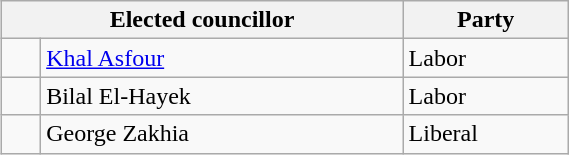<table class="wikitable" style="float:right;clear:right;width:30%">
<tr>
<th colspan="2">Elected councillor</th>
<th>Party</th>
</tr>
<tr>
<td> </td>
<td><a href='#'>Khal Asfour</a></td>
<td>Labor</td>
</tr>
<tr>
<td> </td>
<td>Bilal El-Hayek</td>
<td>Labor</td>
</tr>
<tr>
<td> </td>
<td>George Zakhia</td>
<td>Liberal</td>
</tr>
</table>
